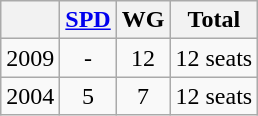<table class="wikitable" style="text-align:center">
<tr>
<th> </th>
<th><a href='#'>SPD</a></th>
<th>WG</th>
<th>Total</th>
</tr>
<tr>
<td>2009</td>
<td>-</td>
<td>12</td>
<td>12 seats</td>
</tr>
<tr>
<td>2004</td>
<td>5</td>
<td>7</td>
<td>12 seats</td>
</tr>
</table>
